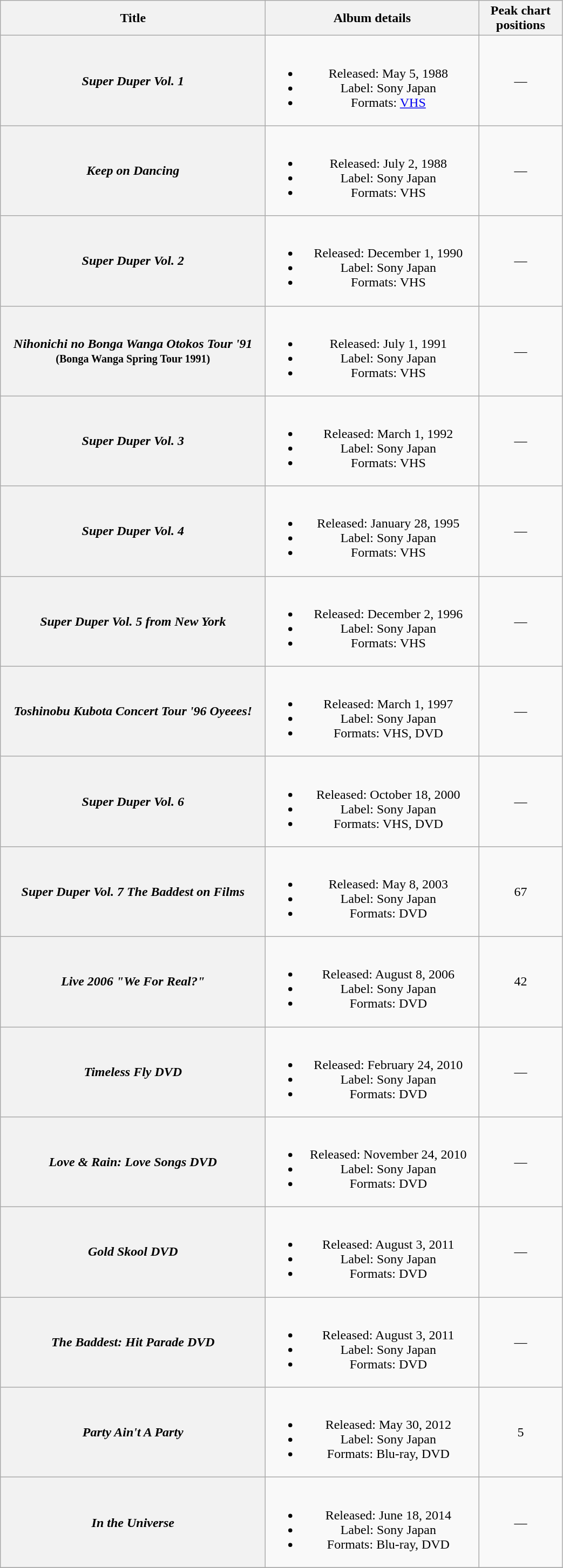<table class="wikitable plainrowheaders" style="text-align:center;" border="1">
<tr>
<th scope="col" style="width:20em;">Title</th>
<th scope="col" style="width:16em;">Album details</th>
<th scope="col" style="width:6em;">Peak chart <br>positions<br></th>
</tr>
<tr>
<th scope="row"><em>Super Duper Vol. 1</em></th>
<td><br><ul><li>Released: May 5, 1988</li><li>Label: Sony Japan</li><li>Formats: <a href='#'>VHS</a></li></ul></td>
<td>—</td>
</tr>
<tr>
<th scope="row"><em>Keep on Dancing</em></th>
<td><br><ul><li>Released: July 2, 1988</li><li>Label: Sony Japan</li><li>Formats: VHS</li></ul></td>
<td>—</td>
</tr>
<tr>
<th scope="row"><em>Super Duper Vol. 2</em></th>
<td><br><ul><li>Released: December 1, 1990</li><li>Label: Sony Japan</li><li>Formats: VHS</li></ul></td>
<td>—</td>
</tr>
<tr>
<th scope="row"><em>Nihonichi no Bonga Wanga Otokos Tour '91</em> <small>(Bonga Wanga Spring Tour 1991)</small></th>
<td><br><ul><li>Released: July 1, 1991</li><li>Label: Sony Japan</li><li>Formats: VHS</li></ul></td>
<td>—</td>
</tr>
<tr>
<th scope="row"><em>Super Duper Vol. 3</em></th>
<td><br><ul><li>Released: March 1, 1992</li><li>Label: Sony Japan</li><li>Formats: VHS</li></ul></td>
<td>—</td>
</tr>
<tr>
<th scope="row"><em>Super Duper Vol. 4</em></th>
<td><br><ul><li>Released: January 28, 1995</li><li>Label: Sony Japan</li><li>Formats: VHS</li></ul></td>
<td>—</td>
</tr>
<tr>
<th scope="row"><em>Super Duper Vol. 5 from New York</em></th>
<td><br><ul><li>Released: December 2, 1996</li><li>Label: Sony Japan</li><li>Formats: VHS</li></ul></td>
<td>—</td>
</tr>
<tr>
<th scope="row"><em>Toshinobu Kubota Concert Tour '96 Oyeees!</em></th>
<td><br><ul><li>Released: March 1, 1997</li><li>Label: Sony Japan</li><li>Formats: VHS, DVD</li></ul></td>
<td>—</td>
</tr>
<tr>
<th scope="row"><em>Super Duper Vol. 6</em></th>
<td><br><ul><li>Released: October 18, 2000</li><li>Label: Sony Japan</li><li>Formats: VHS, DVD</li></ul></td>
<td>—</td>
</tr>
<tr>
<th scope="row"><em>Super Duper Vol. 7 The Baddest on Films</em></th>
<td><br><ul><li>Released: May 8, 2003</li><li>Label: Sony Japan</li><li>Formats: DVD</li></ul></td>
<td>67</td>
</tr>
<tr>
<th scope="row"><em>Live 2006 "We For Real?"</em></th>
<td><br><ul><li>Released: August 8, 2006</li><li>Label: Sony Japan</li><li>Formats: DVD</li></ul></td>
<td>42</td>
</tr>
<tr>
<th scope="row"><em>Timeless Fly DVD</em></th>
<td><br><ul><li>Released: February 24, 2010</li><li>Label: Sony Japan</li><li>Formats: DVD</li></ul></td>
<td>—</td>
</tr>
<tr>
<th scope="row"><em>Love & Rain: Love Songs DVD</em></th>
<td><br><ul><li>Released: November 24, 2010</li><li>Label: Sony Japan</li><li>Formats: DVD</li></ul></td>
<td>—</td>
</tr>
<tr>
<th scope="row"><em>Gold Skool DVD</em></th>
<td><br><ul><li>Released: August 3, 2011</li><li>Label: Sony Japan</li><li>Formats: DVD</li></ul></td>
<td>—</td>
</tr>
<tr>
<th scope="row"><em>The Baddest: Hit Parade DVD</em></th>
<td><br><ul><li>Released: August 3, 2011</li><li>Label: Sony Japan</li><li>Formats: DVD</li></ul></td>
<td>—</td>
</tr>
<tr>
<th scope="row"><em>Party Ain't A Party</em></th>
<td><br><ul><li>Released: May 30, 2012</li><li>Label: Sony Japan</li><li>Formats: Blu-ray, DVD</li></ul></td>
<td>5</td>
</tr>
<tr>
<th scope="row"><em>In the Universe</em></th>
<td><br><ul><li>Released: June 18, 2014</li><li>Label: Sony Japan</li><li>Formats: Blu-ray, DVD</li></ul></td>
<td>—</td>
</tr>
<tr>
</tr>
</table>
